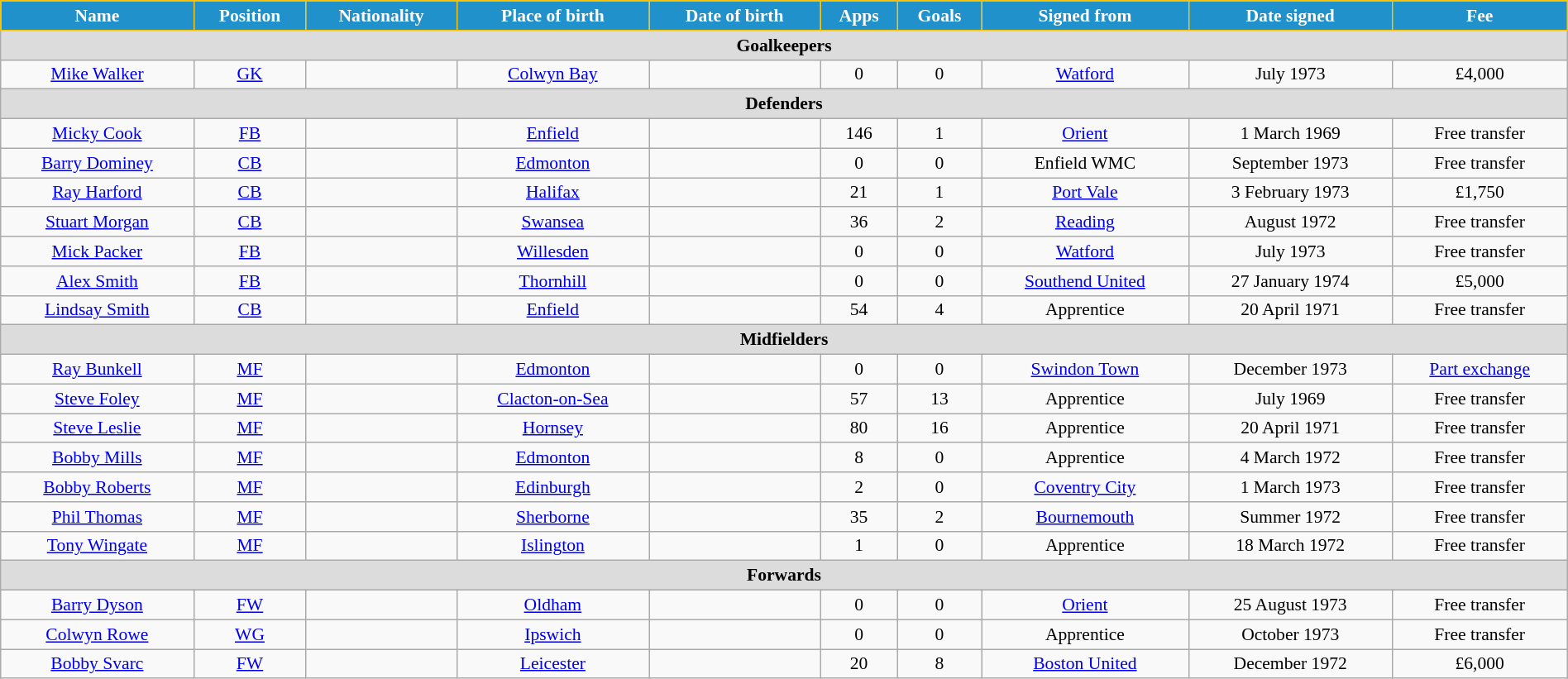<table class="wikitable" style="text-align:center; font-size:90%; width:100%;">
<tr>
<th style="background:#2191CC; color:white; border:1px solid #F7C408; text-align:center;">Name</th>
<th style="background:#2191CC; color:white; border:1px solid #F7C408; text-align:center;">Position</th>
<th style="background:#2191CC; color:white; border:1px solid #F7C408; text-align:center;">Nationality</th>
<th style="background:#2191CC; color:white; border:1px solid #F7C408; text-align:center;">Place of birth</th>
<th style="background:#2191CC; color:white; border:1px solid #F7C408; text-align:center;">Date of birth</th>
<th style="background:#2191CC; color:white; border:1px solid #F7C408; text-align:center;">Apps</th>
<th style="background:#2191CC; color:white; border:1px solid #F7C408; text-align:center;">Goals</th>
<th style="background:#2191CC; color:white; border:1px solid #F7C408; text-align:center;">Signed from</th>
<th style="background:#2191CC; color:white; border:1px solid #F7C408; text-align:center;">Date signed</th>
<th style="background:#2191CC; color:white; border:1px solid #F7C408; text-align:center;">Fee</th>
</tr>
<tr>
<th colspan="12" style="background:#dcdcdc; text-align:center;">Goalkeepers</th>
</tr>
<tr>
<td><a href='#'>Mike Walker</a></td>
<td><a href='#'>GK</a></td>
<td></td>
<td><a href='#'>Colwyn Bay</a></td>
<td></td>
<td>0</td>
<td>0</td>
<td> <a href='#'>Watford</a></td>
<td>July 1973</td>
<td>£4,000</td>
</tr>
<tr>
<th colspan="12" style="background:#dcdcdc; text-align:center;">Defenders</th>
</tr>
<tr>
<td><a href='#'>Micky Cook</a></td>
<td><a href='#'>FB</a></td>
<td></td>
<td><a href='#'>Enfield</a></td>
<td></td>
<td>146</td>
<td>1</td>
<td> <a href='#'>Orient</a></td>
<td>1 March 1969</td>
<td>Free transfer</td>
</tr>
<tr>
<td><a href='#'>Barry Dominey</a></td>
<td><a href='#'>CB</a></td>
<td></td>
<td><a href='#'>Edmonton</a></td>
<td></td>
<td>0</td>
<td>0</td>
<td> Enfield WMC</td>
<td>September 1973</td>
<td>Free transfer</td>
</tr>
<tr>
<td><a href='#'>Ray Harford</a></td>
<td><a href='#'>CB</a></td>
<td></td>
<td><a href='#'>Halifax</a></td>
<td></td>
<td>21</td>
<td>1</td>
<td> <a href='#'>Port Vale</a></td>
<td>3 February 1973</td>
<td>£1,750</td>
</tr>
<tr>
<td><a href='#'>Stuart Morgan</a></td>
<td><a href='#'>CB</a></td>
<td></td>
<td><a href='#'>Swansea</a></td>
<td></td>
<td>36</td>
<td>2</td>
<td> <a href='#'>Reading</a></td>
<td>August 1972</td>
<td>Free transfer</td>
</tr>
<tr>
<td><a href='#'>Mick Packer</a></td>
<td><a href='#'>FB</a></td>
<td></td>
<td><a href='#'>Willesden</a></td>
<td></td>
<td>0</td>
<td>0</td>
<td> <a href='#'>Watford</a></td>
<td>July 1973</td>
<td>Free transfer</td>
</tr>
<tr>
<td><a href='#'>Alex Smith</a></td>
<td><a href='#'>FB</a></td>
<td></td>
<td><a href='#'>Thornhill</a></td>
<td></td>
<td>0</td>
<td>0</td>
<td> <a href='#'>Southend United</a></td>
<td>27 January 1974</td>
<td>£5,000</td>
</tr>
<tr>
<td><a href='#'>Lindsay Smith</a></td>
<td><a href='#'>CB</a></td>
<td></td>
<td><a href='#'>Enfield</a></td>
<td></td>
<td>54</td>
<td>4</td>
<td>Apprentice</td>
<td>20 April 1971</td>
<td>Free transfer</td>
</tr>
<tr>
<th colspan="12" style="background:#dcdcdc; text-align:center;">Midfielders</th>
</tr>
<tr>
<td><a href='#'>Ray Bunkell</a></td>
<td><a href='#'>MF</a></td>
<td></td>
<td><a href='#'>Edmonton</a></td>
<td></td>
<td>0</td>
<td>0</td>
<td> <a href='#'>Swindon Town</a></td>
<td>December 1973</td>
<td><a href='#'>Part exchange</a></td>
</tr>
<tr>
<td><a href='#'>Steve Foley</a></td>
<td><a href='#'>MF</a></td>
<td></td>
<td><a href='#'>Clacton-on-Sea</a></td>
<td></td>
<td>57</td>
<td>13</td>
<td>Apprentice</td>
<td>July 1969</td>
<td>Free transfer</td>
</tr>
<tr>
<td><a href='#'>Steve Leslie</a></td>
<td><a href='#'>MF</a></td>
<td></td>
<td><a href='#'>Hornsey</a></td>
<td></td>
<td>80</td>
<td>16</td>
<td>Apprentice</td>
<td>20 April 1971</td>
<td>Free transfer</td>
</tr>
<tr>
<td><a href='#'>Bobby Mills</a></td>
<td><a href='#'>MF</a></td>
<td></td>
<td><a href='#'>Edmonton</a></td>
<td></td>
<td>8</td>
<td>0</td>
<td>Apprentice</td>
<td>4 March 1972</td>
<td>Free transfer</td>
</tr>
<tr>
<td><a href='#'>Bobby Roberts</a></td>
<td><a href='#'>MF</a></td>
<td></td>
<td><a href='#'>Edinburgh</a></td>
<td></td>
<td>2</td>
<td>0</td>
<td> <a href='#'>Coventry City</a></td>
<td>1 March 1973</td>
<td>Free transfer</td>
</tr>
<tr>
<td><a href='#'>Phil Thomas</a></td>
<td><a href='#'>MF</a></td>
<td></td>
<td><a href='#'>Sherborne</a></td>
<td></td>
<td>35</td>
<td>2</td>
<td> <a href='#'>Bournemouth</a></td>
<td>Summer 1972</td>
<td>Free transfer</td>
</tr>
<tr>
<td><a href='#'>Tony Wingate</a></td>
<td><a href='#'>MF</a></td>
<td></td>
<td><a href='#'>Islington</a></td>
<td></td>
<td>1</td>
<td>0</td>
<td>Apprentice</td>
<td>18 March 1972</td>
<td>Free transfer</td>
</tr>
<tr>
<th colspan="12" style="background:#dcdcdc; text-align:center;">Forwards</th>
</tr>
<tr>
<td><a href='#'>Barry Dyson</a></td>
<td><a href='#'>FW</a></td>
<td></td>
<td><a href='#'>Oldham</a></td>
<td></td>
<td>0</td>
<td>0</td>
<td> <a href='#'>Orient</a></td>
<td>25 August 1973</td>
<td>Free transfer</td>
</tr>
<tr>
<td><a href='#'>Colwyn Rowe</a></td>
<td><a href='#'>WG</a></td>
<td></td>
<td><a href='#'>Ipswich</a></td>
<td></td>
<td>0</td>
<td>0</td>
<td>Apprentice</td>
<td>October 1973</td>
<td>Free transfer</td>
</tr>
<tr>
<td><a href='#'>Bobby Svarc</a></td>
<td><a href='#'>FW</a></td>
<td></td>
<td><a href='#'>Leicester</a></td>
<td></td>
<td>20</td>
<td>8</td>
<td> <a href='#'>Boston United</a></td>
<td>December 1972</td>
<td>£6,000</td>
</tr>
</table>
